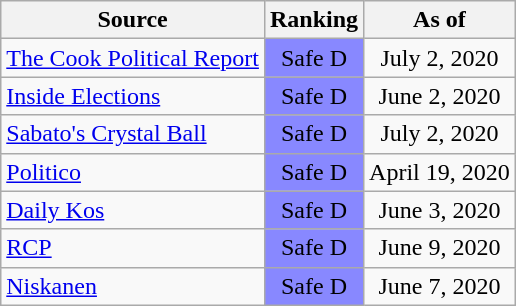<table class="wikitable" style="text-align:center">
<tr>
<th>Source</th>
<th>Ranking</th>
<th>As of</th>
</tr>
<tr>
<td align="left"><a href='#'>The Cook Political Report</a></td>
<td style="background:#88f" data-sort-value=-4>Safe D</td>
<td>July 2, 2020</td>
</tr>
<tr>
<td align="left"><a href='#'>Inside Elections</a></td>
<td style="background:#88f" data-sort-value=-4>Safe D</td>
<td>June 2, 2020</td>
</tr>
<tr>
<td align="left"><a href='#'>Sabato's Crystal Ball</a></td>
<td style="background:#88f" data-sort-value=-4>Safe D</td>
<td>July 2, 2020</td>
</tr>
<tr>
<td align="left"><a href='#'>Politico</a></td>
<td style="background:#88f" data-sort-value=-4>Safe D</td>
<td>April 19, 2020</td>
</tr>
<tr>
<td align="left"><a href='#'>Daily Kos</a></td>
<td style="background:#88f" data-sort-value=-4>Safe D</td>
<td>June 3, 2020</td>
</tr>
<tr>
<td align="left"><a href='#'>RCP</a></td>
<td style="background:#88f" data-sort-value=-4>Safe D</td>
<td>June 9, 2020</td>
</tr>
<tr>
<td align="left"><a href='#'>Niskanen</a></td>
<td style="background:#88f" data-sort-value=-4>Safe D</td>
<td>June 7, 2020</td>
</tr>
</table>
